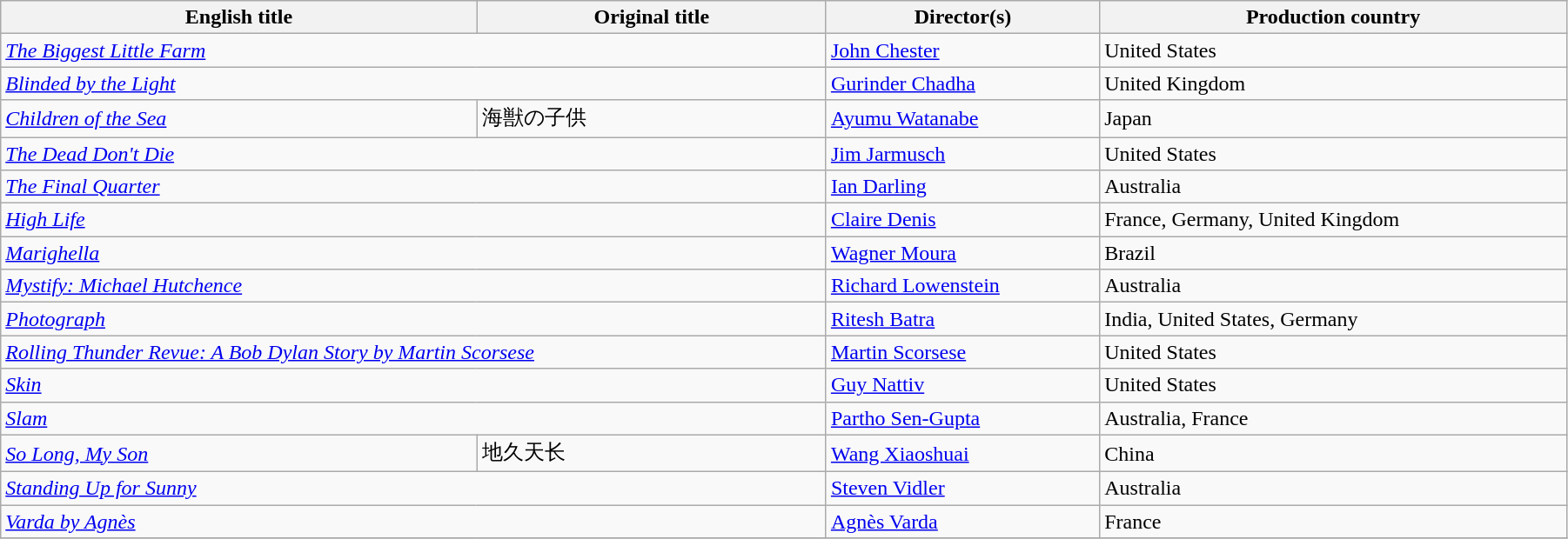<table class="wikitable" style="width:95%; margin-bottom:2px">
<tr>
<th>English title</th>
<th>Original title</th>
<th>Director(s)</th>
<th>Production country</th>
</tr>
<tr>
<td colspan="2"><em><a href='#'>The Biggest Little Farm</a></em></td>
<td><a href='#'>John Chester</a></td>
<td>United States</td>
</tr>
<tr>
<td colspan="2"><em><a href='#'>Blinded by the Light</a></em></td>
<td><a href='#'>Gurinder Chadha</a></td>
<td>United Kingdom</td>
</tr>
<tr>
<td><em><a href='#'>Children of the Sea</a></em></td>
<td>海獣の子供</td>
<td><a href='#'>Ayumu Watanabe</a></td>
<td>Japan</td>
</tr>
<tr>
<td colspan="2"><em><a href='#'>The Dead Don't Die</a></em></td>
<td><a href='#'>Jim Jarmusch</a></td>
<td>United States</td>
</tr>
<tr>
<td colspan="2"><em><a href='#'>The Final Quarter</a></em></td>
<td><a href='#'>Ian Darling</a></td>
<td>Australia</td>
</tr>
<tr>
<td colspan="2"><em><a href='#'>High Life</a></em></td>
<td><a href='#'>Claire Denis</a></td>
<td>France, Germany, United Kingdom</td>
</tr>
<tr>
<td colspan="2"><em><a href='#'>Marighella</a></em></td>
<td><a href='#'>Wagner Moura</a></td>
<td>Brazil</td>
</tr>
<tr>
<td colspan="2"><em><a href='#'>Mystify: Michael Hutchence</a></em></td>
<td><a href='#'>Richard Lowenstein</a></td>
<td>Australia</td>
</tr>
<tr>
<td colspan="2"><em><a href='#'>Photograph</a></em></td>
<td><a href='#'>Ritesh Batra</a></td>
<td>India, United States, Germany</td>
</tr>
<tr>
<td colspan="2"><em><a href='#'>Rolling Thunder Revue: A Bob Dylan Story by Martin Scorsese</a></em></td>
<td><a href='#'>Martin Scorsese</a></td>
<td>United States</td>
</tr>
<tr>
<td colspan="2"><em><a href='#'>Skin</a></em></td>
<td><a href='#'>Guy Nattiv</a></td>
<td>United States</td>
</tr>
<tr>
<td colspan="2"><em><a href='#'>Slam</a></em></td>
<td><a href='#'>Partho Sen-Gupta</a></td>
<td>Australia, France</td>
</tr>
<tr>
<td><em><a href='#'>So Long, My Son</a></em></td>
<td>地久天长</td>
<td><a href='#'>Wang Xiaoshuai</a></td>
<td>China</td>
</tr>
<tr>
<td colspan="2"><em><a href='#'>Standing Up for Sunny</a></em></td>
<td><a href='#'>Steven Vidler</a></td>
<td>Australia</td>
</tr>
<tr>
<td colspan="2"><em><a href='#'>Varda by Agnès</a></em></td>
<td><a href='#'>Agnès Varda</a></td>
<td>France</td>
</tr>
<tr>
</tr>
</table>
